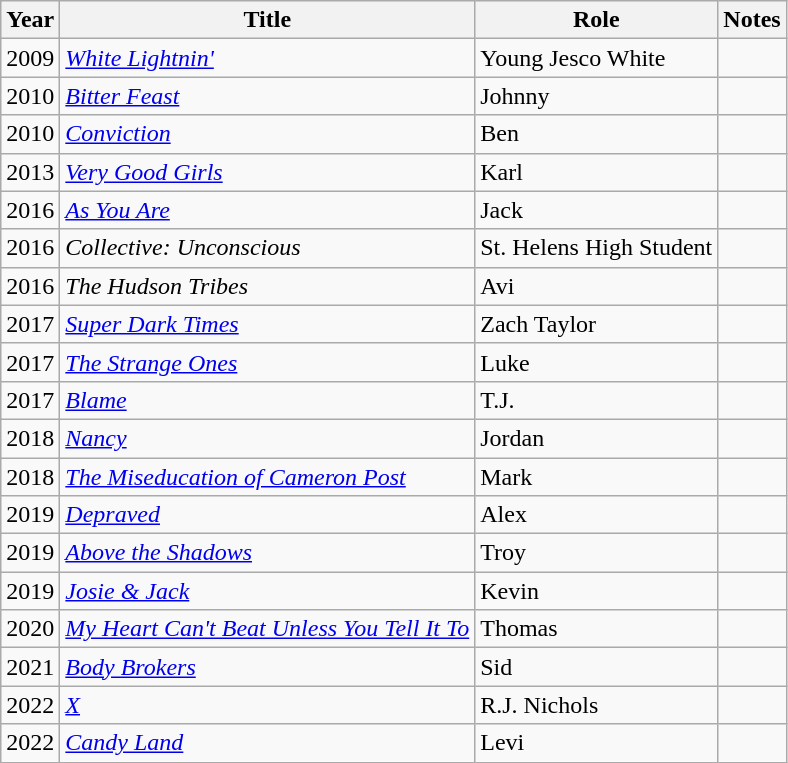<table class="wikitable sortable">
<tr>
<th>Year</th>
<th>Title</th>
<th>Role</th>
<th>Notes</th>
</tr>
<tr>
<td>2009</td>
<td><em><a href='#'>White Lightnin'</a></em></td>
<td>Young Jesco White</td>
<td></td>
</tr>
<tr>
<td>2010</td>
<td><em><a href='#'>Bitter Feast</a></em></td>
<td>Johnny</td>
<td></td>
</tr>
<tr>
<td>2010</td>
<td><em><a href='#'>Conviction</a></em></td>
<td>Ben</td>
<td></td>
</tr>
<tr>
<td>2013</td>
<td><em><a href='#'>Very Good Girls</a></em></td>
<td>Karl</td>
<td></td>
</tr>
<tr>
<td>2016</td>
<td><em><a href='#'>As You Are</a></em></td>
<td>Jack</td>
<td></td>
</tr>
<tr>
<td>2016</td>
<td><em>Collective: Unconscious</em></td>
<td>St. Helens High Student</td>
<td></td>
</tr>
<tr>
<td>2016</td>
<td data-sort-value="Hudson Tribes, The"><em>The Hudson Tribes</em></td>
<td>Avi</td>
<td></td>
</tr>
<tr>
<td>2017</td>
<td><em><a href='#'>Super Dark Times</a></em></td>
<td>Zach Taylor</td>
<td></td>
</tr>
<tr>
<td>2017</td>
<td data-sort-value="Strange Ones, The"><em><a href='#'>The Strange Ones</a></em></td>
<td>Luke</td>
<td></td>
</tr>
<tr>
<td>2017</td>
<td><em><a href='#'>Blame</a></em></td>
<td>T.J.</td>
<td></td>
</tr>
<tr>
<td>2018</td>
<td><em><a href='#'>Nancy</a></em></td>
<td>Jordan</td>
<td></td>
</tr>
<tr>
<td>2018</td>
<td data-sort-value="Miseducation of Cameron Post, The"><em><a href='#'>The Miseducation of Cameron Post</a></em></td>
<td>Mark</td>
<td></td>
</tr>
<tr>
<td>2019</td>
<td><em><a href='#'>Depraved</a></em></td>
<td>Alex</td>
<td></td>
</tr>
<tr>
<td>2019</td>
<td><em><a href='#'>Above the Shadows</a></em></td>
<td>Troy</td>
<td></td>
</tr>
<tr>
<td>2019</td>
<td><em><a href='#'>Josie & Jack</a></em></td>
<td>Kevin</td>
<td></td>
</tr>
<tr>
<td>2020</td>
<td><em><a href='#'>My Heart Can't Beat Unless You Tell It To</a></em></td>
<td>Thomas</td>
<td></td>
</tr>
<tr>
<td>2021</td>
<td><em><a href='#'>Body Brokers</a></em></td>
<td>Sid</td>
<td></td>
</tr>
<tr>
<td>2022</td>
<td><em><a href='#'>X</a></em></td>
<td>R.J. Nichols</td>
<td></td>
</tr>
<tr>
<td>2022</td>
<td><em><a href='#'>Candy Land</a></em></td>
<td>Levi</td>
<td></td>
</tr>
</table>
